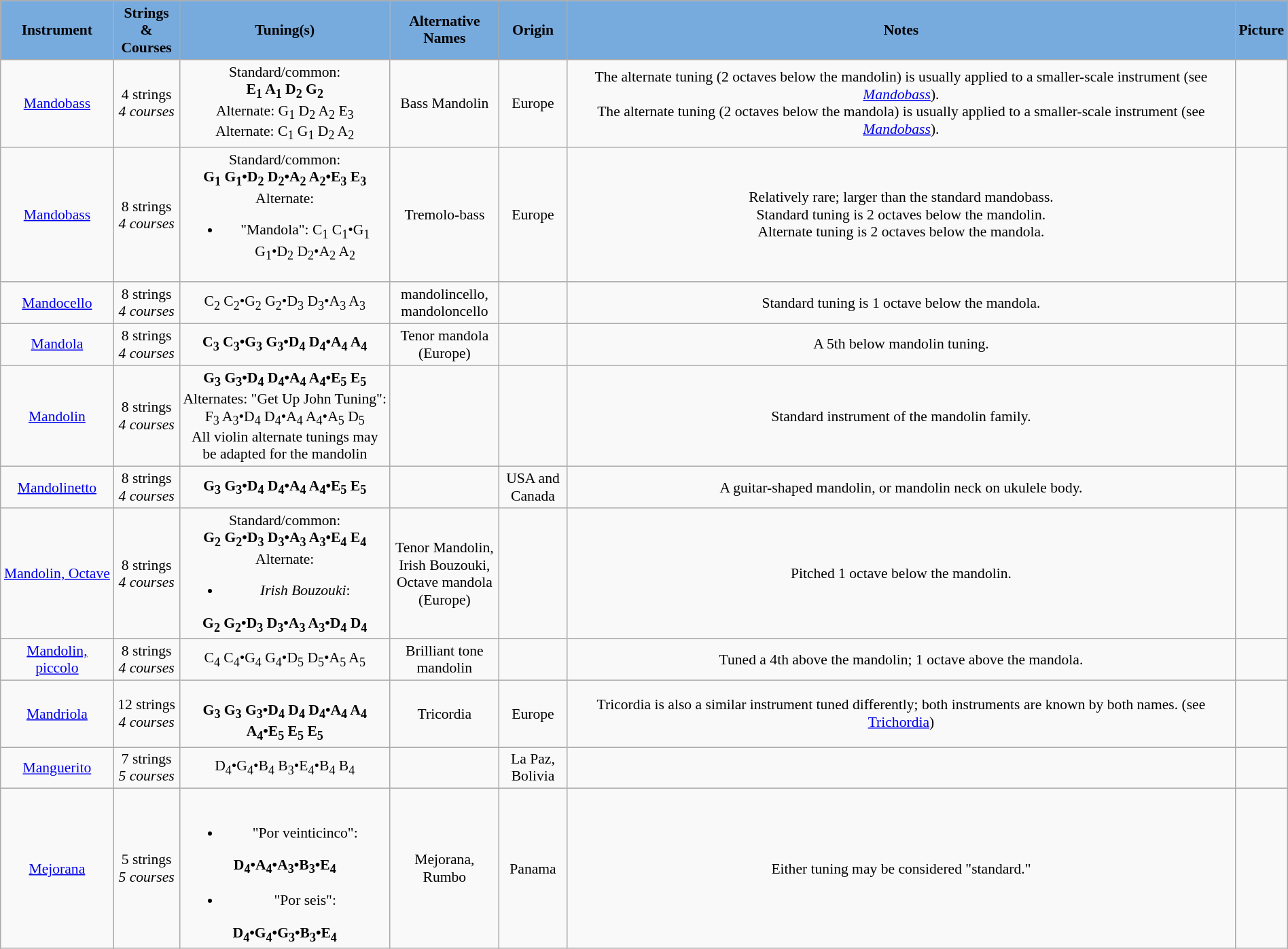<table class="wikitable" style="margin:0.5em auto; clear:both; font-size:.9em; text-align:center; width:100%">
<tr>
<th style="background: #7ad;">Instrument</th>
<th style="background: #7ad;" scope="col" width="58">Strings & Courses</th>
<th style="background: #7ad;" scope="col" width="200">Tuning(s)</th>
<th style="background: #7ad;" scope="col" width="100">Alternative Names</th>
<th style="background: #7ad;" scope="col" width="60">Origin</th>
<th style="background: #7ad;" scope="col" width'"140">Notes</th>
<th style="background: #7ad;">Picture</th>
</tr>
<tr>
<td><a href='#'>Mandobass</a></td>
<td>4 strings<br><em>4 courses</em></td>
<td>Standard/common:<br><strong>E<sub>1</sub> A<sub>1</sub> D<sub>2</sub> G<sub>2</sub></strong><br>Alternate:
G<sub>1</sub> D<sub>2</sub> A<sub>2</sub> E<sub>3</sub><br>Alternate:
C<sub>1</sub> G<sub>1</sub> D<sub>2</sub> A<sub>2</sub></td>
<td>Bass Mandolin</td>
<td>Europe</td>
<td>The alternate tuning (2 octaves below the mandolin) is usually applied to a smaller-scale instrument (see <em><a href='#'>Mandobass</a></em>).<br>The alternate tuning (2 octaves below the mandola) is usually applied to a smaller-scale instrument (see <em><a href='#'>Mandobass</a></em>).</td>
<td></td>
</tr>
<tr>
<td><a href='#'>Mandobass</a></td>
<td>8 strings<br><em>4 courses</em></td>
<td>Standard/common:<br><strong>G<sub>1</sub> G<sub>1</sub>•D<sub>2</sub> D<sub>2</sub>•A<sub>2</sub> A<sub>2</sub>•E<sub>3</sub> E<sub>3</sub></strong><br>Alternate:<ul><li>"Mandola": C<sub>1</sub> C<sub>1</sub>•G<sub>1</sub> G<sub>1</sub>•D<sub>2</sub> D<sub>2</sub>•A<sub>2</sub> A<sub>2</sub></li></ul></td>
<td>Tremolo-bass</td>
<td>Europe</td>
<td>Relatively rare; larger than the standard mandobass.<br>Standard tuning is 2 octaves below the mandolin.<br>Alternate tuning is 2 octaves below the mandola.</td>
<td></td>
</tr>
<tr>
<td><a href='#'>Mandocello</a></td>
<td>8 strings<br><em>4 courses</em></td>
<td>C<sub>2</sub> C<sub>2</sub>•G<sub>2</sub> G<sub>2</sub>•D<sub>3</sub> D<sub>3</sub>•A<sub>3</sub> A<sub>3</sub></td>
<td>mandolincello, mandoloncello</td>
<td></td>
<td>Standard tuning is 1 octave below the mandola.</td>
<td></td>
</tr>
<tr>
<td><a href='#'>Mandola</a></td>
<td>8 strings<br><em>4 courses</em></td>
<td><strong>C<sub>3</sub> C<sub>3</sub>•G<sub>3</sub> G<sub>3</sub>•D<sub>4</sub> D<sub>4</sub>•A<sub>4</sub> A<sub>4</sub></strong></td>
<td>Tenor mandola (Europe)</td>
<td></td>
<td>A 5th below mandolin tuning.</td>
<td></td>
</tr>
<tr>
<td><a href='#'>Mandolin</a></td>
<td>8 strings<br><em>4 courses</em></td>
<td><strong>G<sub>3</sub> G<sub>3</sub>•D<sub>4</sub> D<sub>4</sub>•A<sub>4</sub> A<sub>4</sub>•E<sub>5</sub> E<sub>5</sub></strong><br>Alternates:
"Get Up John Tuning":
F<sub>3</sub> A<sub>3</sub>•D<sub>4</sub> D<sub>4</sub>•A<sub>4</sub> A<sub>4</sub>•A<sub>5</sub> D<sub>5</sub><br>All violin alternate tunings may be adapted for the mandolin</td>
<td></td>
<td></td>
<td>Standard instrument of the mandolin family.</td>
<td></td>
</tr>
<tr>
<td><a href='#'>Mandolinetto</a></td>
<td>8 strings<br><em>4 courses</em></td>
<td><strong>G<sub>3</sub> G<sub>3</sub>•D<sub>4</sub> D<sub>4</sub>•A<sub>4</sub> A<sub>4</sub>•E<sub>5</sub> E<sub>5</sub></strong></td>
<td></td>
<td>USA and Canada</td>
<td>A guitar-shaped mandolin, or mandolin neck on ukulele body.</td>
<td></td>
</tr>
<tr>
<td><a href='#'>Mandolin, Octave</a></td>
<td>8 strings<br><em>4 courses</em></td>
<td>Standard/common:<br><strong>G<sub>2</sub> G<sub>2</sub>•D<sub>3</sub> D<sub>3</sub>•A<sub>3</sub> A<sub>3</sub>•E<sub>4</sub> E<sub>4</sub></strong><br>Alternate:<ul><li><em>Irish Bouzouki</em>:</li></ul><strong>G<sub>2</sub> G<sub>2</sub>•D<sub>3</sub> D<sub>3</sub>•A<sub>3</sub> A<sub>3</sub>•D<sub>4</sub> D<sub>4</sub></strong></td>
<td>Tenor Mandolin, Irish Bouzouki, Octave mandola (Europe)</td>
<td></td>
<td>Pitched 1 octave below the mandolin.</td>
<td></td>
</tr>
<tr>
<td><a href='#'>Mandolin, piccolo</a></td>
<td>8 strings<br><em>4 courses</em></td>
<td>C<sub>4</sub> C<sub>4</sub>•G<sub>4</sub> G<sub>4</sub>•D<sub>5</sub> D<sub>5</sub>•A<sub>5</sub> A<sub>5</sub></td>
<td>Brilliant tone mandolin</td>
<td></td>
<td>Tuned a 4th above the mandolin; 1 octave above the mandola.</td>
<td></td>
</tr>
<tr>
<td><a href='#'>Mandriola</a></td>
<td>12 strings<br><em>4 courses</em></td>
<td><br><strong>G<sub>3</sub> G<sub>3</sub> G<sub>3</sub>•D<sub>4</sub> D<sub>4</sub> D<sub>4</sub>•A<sub>4</sub> A<sub>4</sub> A<sub>4</sub>•E<sub>5</sub> E<sub>5</sub> E<sub>5</sub></strong></td>
<td>Tricordia</td>
<td>Europe</td>
<td>Tricordia is also a similar instrument tuned differently; both instruments are known by both names. (see <a href='#'>Trichordia</a>)</td>
<td></td>
</tr>
<tr>
<td><a href='#'>Manguerito</a></td>
<td>7 strings<br><em>5 courses</em></td>
<td>D<sub>4</sub>•G<sub>4</sub>•B<sub>4</sub> B<sub>3</sub>•E<sub>4</sub>•B<sub>4</sub> B<sub>4</sub></td>
<td></td>
<td>La Paz, Bolivia</td>
<td></td>
<td></td>
</tr>
<tr>
<td><a href='#'>Mejorana</a></td>
<td>5 strings<br><em>5 courses</em></td>
<td><br><ul><li>"Por veinticinco":</li></ul><strong>D<sub>4</sub>•A<sub>4</sub>•A<sub>3</sub>•B<sub>3</sub>•E<sub>4</sub></strong><ul><li>"Por seis":</li></ul><strong>D<sub>4</sub>•G<sub>4</sub>•G<sub>3</sub>•B<sub>3</sub>•E<sub>4</sub></strong></td>
<td>Mejorana, Rumbo</td>
<td>Panama</td>
<td>Either tuning may be considered "standard."</td>
<td></td>
</tr>
</table>
